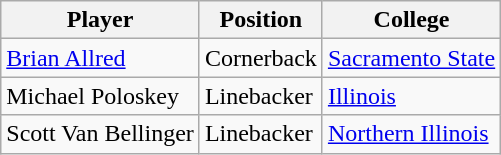<table class="wikitable">
<tr>
<th>Player</th>
<th>Position</th>
<th>College</th>
</tr>
<tr>
<td><a href='#'>Brian Allred</a></td>
<td>Cornerback</td>
<td><a href='#'>Sacramento State</a></td>
</tr>
<tr>
<td>Michael Poloskey</td>
<td>Linebacker</td>
<td><a href='#'>Illinois</a></td>
</tr>
<tr>
<td>Scott Van Bellinger</td>
<td>Linebacker</td>
<td><a href='#'>Northern Illinois</a></td>
</tr>
</table>
